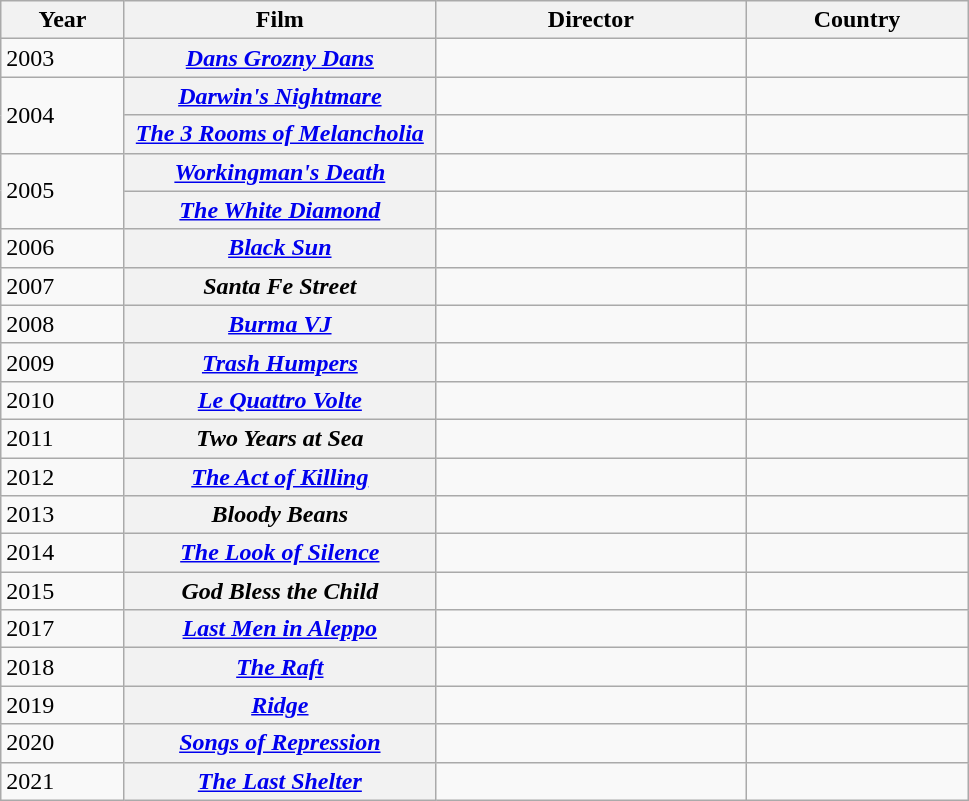<table class="sortable wikitable plainrowheaders">
<tr>
<th scope="col" width="75">Year</th>
<th scope="col" width="200">Film</th>
<th scope="col" width="200">Director</th>
<th scope="col" width="140">Country</th>
</tr>
<tr>
<td align=left>2003 </td>
<th scope="row"><em><a href='#'>Dans Grozny Dans</a></em></th>
<td></td>
<td></td>
</tr>
<tr>
<td align=left rowspan=2>2004 </td>
<th scope="row"><em><a href='#'>Darwin's Nightmare</a></em> </th>
<td></td>
<td></td>
</tr>
<tr>
<th scope="row"><em><a href='#'>The 3 Rooms of Melancholia</a></em> </th>
<td></td>
<td></td>
</tr>
<tr>
<td align=left rowspan=2>2005 </td>
<th scope="row"><em><a href='#'>Workingman's Death</a></em> </th>
<td></td>
<td></td>
</tr>
<tr>
<th scope="row"><em><a href='#'>The White Diamond</a></em> </th>
<td></td>
<td></td>
</tr>
<tr>
<td align=left>2006 </td>
<th scope="row"><em><a href='#'>Black Sun</a></em></th>
<td></td>
<td></td>
</tr>
<tr>
<td align=left>2007 </td>
<th scope="row"><em>Santa Fe Street</em></th>
<td></td>
<td></td>
</tr>
<tr>
<td align=left>2008 </td>
<th scope="row"><em><a href='#'>Burma VJ</a></em></th>
<td></td>
<td></td>
</tr>
<tr>
<td align=left>2009 </td>
<th scope="row"><em><a href='#'>Trash Humpers</a></em></th>
<td></td>
<td></td>
</tr>
<tr>
<td align=left>2010 </td>
<th scope="row"><em><a href='#'>Le Quattro Volte</a></em></th>
<td></td>
<td></td>
</tr>
<tr>
<td align=left>2011 </td>
<th scope="row"><em>Two Years at Sea</em></th>
<td></td>
<td></td>
</tr>
<tr>
<td align=left>2012 </td>
<th scope="row"><em><a href='#'>The Act of Killing</a></em></th>
<td></td>
<td></td>
</tr>
<tr>
<td align=left>2013 </td>
<th scope="row"><em>Bloody Beans</em></th>
<td></td>
<td></td>
</tr>
<tr>
<td align=left>2014 </td>
<th scope="row"><em><a href='#'>The Look of Silence</a></em></th>
<td></td>
<td></td>
</tr>
<tr>
<td align=left>2015 </td>
<th scope="row"><em>God Bless the Child</em></th>
<td></td>
<td></td>
</tr>
<tr>
<td align=left>2017 </td>
<th scope="row"><em><a href='#'>Last Men in Aleppo</a></em></th>
<td></td>
<td></td>
</tr>
<tr>
<td align=left>2018 </td>
<th scope="row"><em><a href='#'>The Raft</a></em></th>
<td></td>
<td></td>
</tr>
<tr>
<td align=left>2019 </td>
<th scope="row"><em><a href='#'>Ridge</a></em></th>
<td></td>
<td></td>
</tr>
<tr>
<td align=left>2020 </td>
<th scope="row"><em><a href='#'>Songs of Repression</a></em></th>
<td></td>
<td></td>
</tr>
<tr>
<td align=left>2021 </td>
<th scope="row"><em><a href='#'>The Last Shelter</a></em></th>
<td></td>
<td></td>
</tr>
</table>
